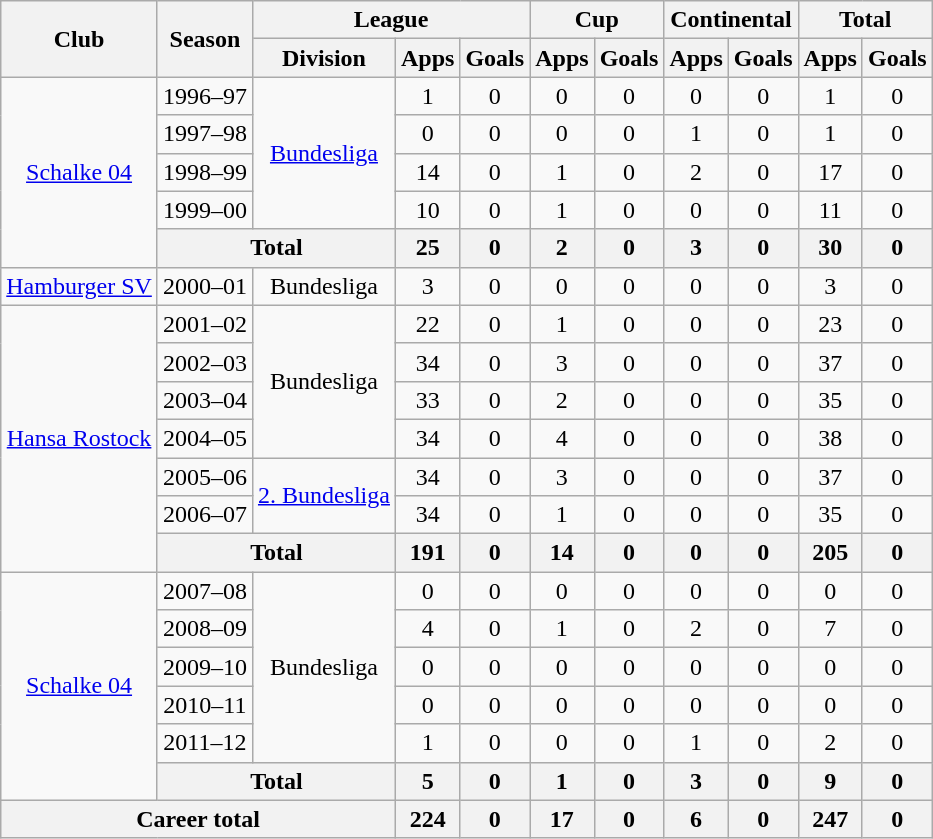<table class="wikitable" style="text-align:center">
<tr>
<th rowspan="2">Club</th>
<th rowspan="2">Season</th>
<th colspan="3">League</th>
<th colspan="2">Cup</th>
<th colspan="2">Continental</th>
<th colspan="2">Total</th>
</tr>
<tr>
<th>Division</th>
<th>Apps</th>
<th>Goals</th>
<th>Apps</th>
<th>Goals</th>
<th>Apps</th>
<th>Goals</th>
<th>Apps</th>
<th>Goals</th>
</tr>
<tr>
<td rowspan="5"><a href='#'>Schalke 04</a></td>
<td>1996–97</td>
<td rowspan="4"><a href='#'>Bundesliga</a></td>
<td>1</td>
<td>0</td>
<td>0</td>
<td>0</td>
<td>0</td>
<td>0</td>
<td>1</td>
<td>0</td>
</tr>
<tr>
<td>1997–98</td>
<td>0</td>
<td>0</td>
<td>0</td>
<td>0</td>
<td>1</td>
<td>0</td>
<td>1</td>
<td>0</td>
</tr>
<tr>
<td>1998–99</td>
<td>14</td>
<td>0</td>
<td>1</td>
<td>0</td>
<td>2</td>
<td>0</td>
<td>17</td>
<td>0</td>
</tr>
<tr>
<td>1999–00</td>
<td>10</td>
<td>0</td>
<td>1</td>
<td>0</td>
<td>0</td>
<td>0</td>
<td>11</td>
<td>0</td>
</tr>
<tr>
<th colspan="2">Total</th>
<th>25</th>
<th>0</th>
<th>2</th>
<th>0</th>
<th>3</th>
<th>0</th>
<th>30</th>
<th>0</th>
</tr>
<tr>
<td><a href='#'>Hamburger SV</a></td>
<td>2000–01</td>
<td>Bundesliga</td>
<td>3</td>
<td>0</td>
<td>0</td>
<td>0</td>
<td>0</td>
<td>0</td>
<td>3</td>
<td>0</td>
</tr>
<tr>
<td rowspan="7"><a href='#'>Hansa Rostock</a></td>
<td>2001–02</td>
<td rowspan="4">Bundesliga</td>
<td>22</td>
<td>0</td>
<td>1</td>
<td>0</td>
<td>0</td>
<td>0</td>
<td>23</td>
<td>0</td>
</tr>
<tr>
<td>2002–03</td>
<td>34</td>
<td>0</td>
<td>3</td>
<td>0</td>
<td>0</td>
<td>0</td>
<td>37</td>
<td>0</td>
</tr>
<tr>
<td>2003–04</td>
<td>33</td>
<td>0</td>
<td>2</td>
<td>0</td>
<td>0</td>
<td>0</td>
<td>35</td>
<td>0</td>
</tr>
<tr>
<td>2004–05</td>
<td>34</td>
<td>0</td>
<td>4</td>
<td>0</td>
<td>0</td>
<td>0</td>
<td>38</td>
<td>0</td>
</tr>
<tr>
<td>2005–06</td>
<td rowspan="2"><a href='#'>2. Bundesliga</a></td>
<td>34</td>
<td>0</td>
<td>3</td>
<td>0</td>
<td>0</td>
<td>0</td>
<td>37</td>
<td>0</td>
</tr>
<tr>
<td>2006–07</td>
<td>34</td>
<td>0</td>
<td>1</td>
<td>0</td>
<td>0</td>
<td>0</td>
<td>35</td>
<td>0</td>
</tr>
<tr>
<th colspan="2">Total</th>
<th>191</th>
<th>0</th>
<th>14</th>
<th>0</th>
<th>0</th>
<th>0</th>
<th>205</th>
<th>0</th>
</tr>
<tr>
<td rowspan="6"><a href='#'>Schalke 04</a></td>
<td>2007–08</td>
<td rowspan="5">Bundesliga</td>
<td>0</td>
<td>0</td>
<td>0</td>
<td>0</td>
<td>0</td>
<td>0</td>
<td>0</td>
<td>0</td>
</tr>
<tr>
<td>2008–09</td>
<td>4</td>
<td>0</td>
<td>1</td>
<td>0</td>
<td>2</td>
<td>0</td>
<td>7</td>
<td>0</td>
</tr>
<tr>
<td>2009–10</td>
<td>0</td>
<td>0</td>
<td>0</td>
<td>0</td>
<td>0</td>
<td>0</td>
<td>0</td>
<td>0</td>
</tr>
<tr>
<td>2010–11</td>
<td>0</td>
<td>0</td>
<td>0</td>
<td>0</td>
<td>0</td>
<td>0</td>
<td>0</td>
<td>0</td>
</tr>
<tr>
<td>2011–12</td>
<td>1</td>
<td>0</td>
<td>0</td>
<td>0</td>
<td>1</td>
<td>0</td>
<td>2</td>
<td>0</td>
</tr>
<tr>
<th colspan="2">Total</th>
<th>5</th>
<th>0</th>
<th>1</th>
<th>0</th>
<th>3</th>
<th>0</th>
<th>9</th>
<th>0</th>
</tr>
<tr>
<th colspan="3">Career total</th>
<th>224</th>
<th>0</th>
<th>17</th>
<th>0</th>
<th>6</th>
<th>0</th>
<th>247</th>
<th>0</th>
</tr>
</table>
